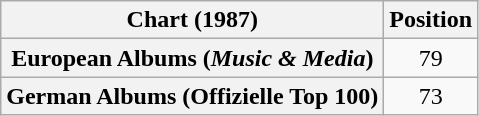<table class="wikitable plainrowheaders" style="text-align:center">
<tr>
<th scope="col">Chart (1987)</th>
<th scope="col">Position</th>
</tr>
<tr>
<th scope="row">European Albums (<em>Music & Media</em>)</th>
<td>79</td>
</tr>
<tr>
<th scope="row">German Albums (Offizielle Top 100)</th>
<td>73</td>
</tr>
</table>
